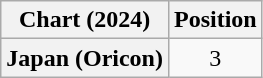<table class="wikitable plainrowheaders" style="text-align:center">
<tr>
<th scope="col">Chart (2024)</th>
<th scope="col">Position</th>
</tr>
<tr>
<th scope="row">Japan (Oricon)</th>
<td>3</td>
</tr>
</table>
